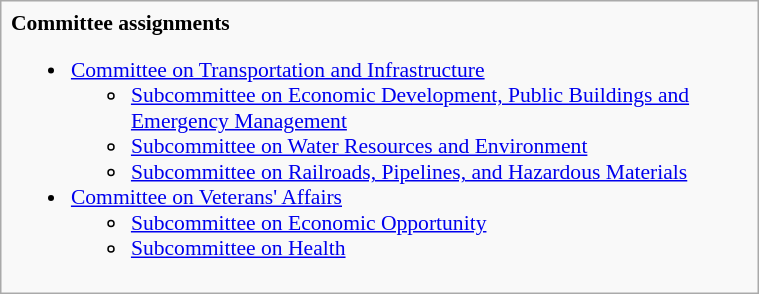<table class="infobox" style="font-size: 90%; width: 40%;">
<tr>
<td><strong>Committee assignments</strong><br><ul><li><a href='#'>Committee on Transportation and Infrastructure</a><ul><li><a href='#'>Subcommittee on Economic Development, Public Buildings and Emergency Management</a></li><li><a href='#'>Subcommittee on Water Resources and Environment</a></li><li><a href='#'>Subcommittee on Railroads, Pipelines, and Hazardous Materials</a></li></ul></li><li><a href='#'>Committee on Veterans' Affairs</a><ul><li><a href='#'>Subcommittee on Economic Opportunity</a></li><li><a href='#'>Subcommittee on Health</a></li></ul></li></ul></td>
</tr>
</table>
